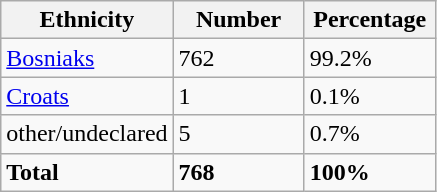<table class="wikitable">
<tr>
<th width="100px">Ethnicity</th>
<th width="80px">Number</th>
<th width="80px">Percentage</th>
</tr>
<tr>
<td><a href='#'>Bosniaks</a></td>
<td>762</td>
<td>99.2%</td>
</tr>
<tr>
<td><a href='#'>Croats</a></td>
<td>1</td>
<td>0.1%</td>
</tr>
<tr>
<td>other/undeclared</td>
<td>5</td>
<td>0.7%</td>
</tr>
<tr>
<td><strong>Total</strong></td>
<td><strong>768</strong></td>
<td><strong>100%</strong></td>
</tr>
</table>
